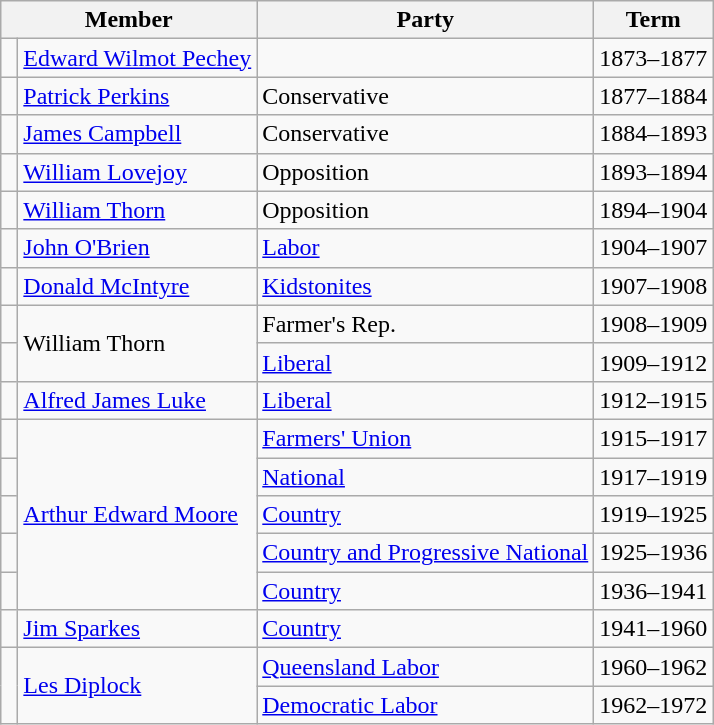<table class="wikitable">
<tr>
<th colspan="2">Member</th>
<th>Party</th>
<th>Term</th>
</tr>
<tr>
<td> </td>
<td><a href='#'>Edward Wilmot Pechey</a></td>
<td> </td>
<td>1873–1877</td>
</tr>
<tr>
<td> </td>
<td><a href='#'>Patrick Perkins</a></td>
<td>Conservative</td>
<td>1877–1884</td>
</tr>
<tr>
<td> </td>
<td><a href='#'>James Campbell</a></td>
<td>Conservative</td>
<td>1884–1893</td>
</tr>
<tr>
<td> </td>
<td><a href='#'>William Lovejoy</a></td>
<td>Opposition</td>
<td>1893–1894</td>
</tr>
<tr>
<td> </td>
<td><a href='#'>William Thorn</a></td>
<td>Opposition</td>
<td>1894–1904</td>
</tr>
<tr>
<td> </td>
<td><a href='#'>John O'Brien</a></td>
<td><a href='#'>Labor</a></td>
<td>1904–1907</td>
</tr>
<tr>
<td> </td>
<td><a href='#'>Donald McIntyre</a></td>
<td><a href='#'>Kidstonites</a></td>
<td>1907–1908</td>
</tr>
<tr>
<td> </td>
<td rowspan=2>William Thorn</td>
<td>Farmer's Rep.</td>
<td>1908–1909</td>
</tr>
<tr>
<td> </td>
<td><a href='#'>Liberal</a></td>
<td>1909–1912</td>
</tr>
<tr>
<td> </td>
<td><a href='#'>Alfred James Luke</a></td>
<td><a href='#'>Liberal</a></td>
<td>1912–1915</td>
</tr>
<tr>
<td> </td>
<td rowspan=5><a href='#'>Arthur Edward Moore</a></td>
<td><a href='#'>Farmers' Union</a></td>
<td>1915–1917</td>
</tr>
<tr>
<td> </td>
<td><a href='#'>National</a></td>
<td>1917–1919</td>
</tr>
<tr>
<td> </td>
<td><a href='#'>Country</a></td>
<td>1919–1925</td>
</tr>
<tr>
<td> </td>
<td><a href='#'>Country and Progressive National</a></td>
<td>1925–1936</td>
</tr>
<tr>
<td> </td>
<td><a href='#'>Country</a></td>
<td>1936–1941</td>
</tr>
<tr>
<td> </td>
<td><a href='#'>Jim Sparkes</a></td>
<td><a href='#'>Country</a></td>
<td>1941–1960</td>
</tr>
<tr>
<td rowspan=2 > </td>
<td rowspan=2><a href='#'>Les Diplock</a></td>
<td><a href='#'>Queensland Labor</a></td>
<td>1960–1962</td>
</tr>
<tr>
<td><a href='#'>Democratic Labor</a></td>
<td>1962–1972</td>
</tr>
</table>
